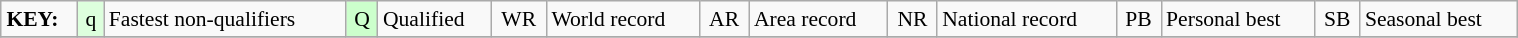<table class="wikitable" style="margin:0.5em auto; font-size:90%;position:relative;" width=80%>
<tr>
<td><strong>KEY:</strong></td>
<td bgcolor=ddffdd align=center>q</td>
<td>Fastest non-qualifiers</td>
<td bgcolor=ccffcc align=center>Q</td>
<td>Qualified</td>
<td align=center>WR</td>
<td>World record</td>
<td align=center>AR</td>
<td>Area record</td>
<td align=center>NR</td>
<td>National record</td>
<td align=center>PB</td>
<td>Personal best</td>
<td align=center>SB</td>
<td>Seasonal best</td>
</tr>
<tr>
</tr>
</table>
